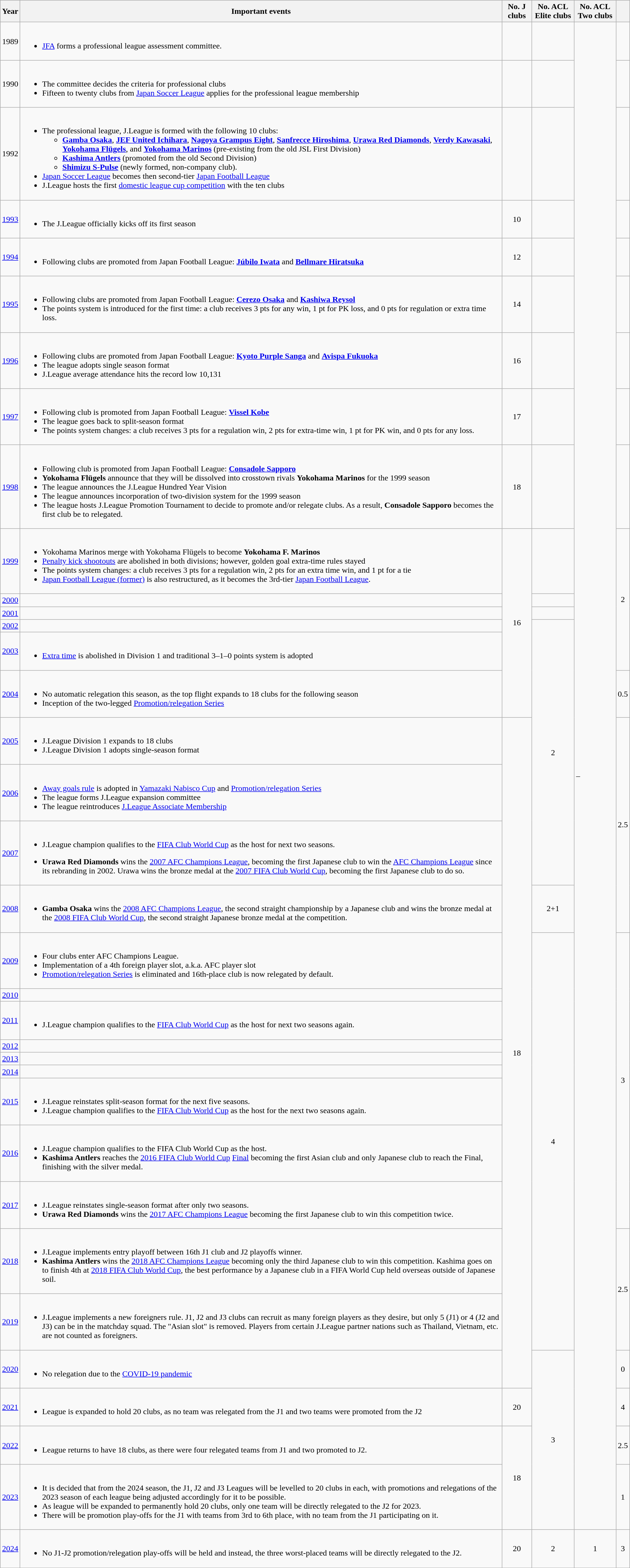<table class="wikitable">
<tr>
<th>Year</th>
<th>Important events</th>
<th>No. J clubs</th>
<th>No. ACL Elite clubs</th>
<th>No. ACL Two clubs</th>
<th></th>
</tr>
<tr>
<td>1989</td>
<td><br><ul><li><a href='#'>JFA</a> forms a professional league assessment committee.</li></ul></td>
<td></td>
<td></td>
<td rowspan="34">–</td>
<td></td>
</tr>
<tr>
<td>1990</td>
<td><br><ul><li>The committee decides the criteria for professional clubs</li><li>Fifteen to twenty clubs from <a href='#'>Japan Soccer League</a> applies for the professional league membership</li></ul></td>
<td></td>
<td></td>
<td></td>
</tr>
<tr>
<td>1992</td>
<td><br><ul><li>The professional league, J.League is formed with the following 10 clubs:<ul><li><strong><a href='#'>Gamba Osaka</a></strong>, <strong><a href='#'>JEF United Ichihara</a></strong>, <strong><a href='#'>Nagoya Grampus Eight</a></strong>, <strong><a href='#'>Sanfrecce Hiroshima</a></strong>, <strong><a href='#'>Urawa Red Diamonds</a></strong>, <strong><a href='#'>Verdy Kawasaki</a></strong>, <strong><a href='#'>Yokohama Flügels</a></strong>, and <strong><a href='#'>Yokohama Marinos</a></strong> (pre-existing from the old JSL First Division)</li><li><strong><a href='#'>Kashima Antlers</a></strong> (promoted from the old Second Division)</li><li><strong><a href='#'>Shimizu S-Pulse</a></strong> (newly formed, non-company club).</li></ul></li><li><a href='#'>Japan Soccer League</a> becomes then second-tier <a href='#'>Japan Football League</a></li><li>J.League hosts the first <a href='#'>domestic league cup competition</a> with the ten clubs</li></ul></td>
<td></td>
<td></td>
<td></td>
</tr>
<tr>
<td><a href='#'>1993</a></td>
<td><br><ul><li>The J.League officially kicks off its first season</li></ul></td>
<td align=center>10</td>
<td></td>
<td></td>
</tr>
<tr>
<td><a href='#'>1994</a></td>
<td><br><ul><li>Following clubs are promoted from Japan Football League: <strong><a href='#'>Júbilo Iwata</a></strong> and <strong><a href='#'>Bellmare Hiratsuka</a></strong></li></ul></td>
<td align=center>12</td>
<td></td>
<td></td>
</tr>
<tr>
<td><a href='#'>1995</a></td>
<td><br><ul><li>Following clubs are promoted from Japan Football League: <strong><a href='#'>Cerezo Osaka</a></strong> and <strong><a href='#'>Kashiwa Reysol</a></strong></li><li>The points system is introduced for the first time: a club receives 3 pts for any win, 1 pt for PK loss, and 0 pts for regulation or extra time loss.</li></ul></td>
<td align=center>14</td>
<td></td>
<td></td>
</tr>
<tr>
<td><a href='#'>1996</a></td>
<td><br><ul><li>Following clubs are promoted from Japan Football League: <strong><a href='#'>Kyoto Purple Sanga</a></strong> and <strong><a href='#'>Avispa Fukuoka</a></strong></li><li>The league adopts single season format</li><li>J.League average attendance hits the record low 10,131</li></ul></td>
<td align=center>16</td>
<td></td>
<td></td>
</tr>
<tr>
<td><a href='#'>1997</a></td>
<td><br><ul><li>Following club is promoted from Japan Football League: <strong><a href='#'>Vissel Kobe</a></strong></li><li>The league goes back to split-season format</li><li>The points system changes: a club receives 3 pts for a regulation win, 2 pts for extra-time win, 1 pt for PK win, and 0 pts for any loss.</li></ul></td>
<td align=center>17</td>
<td></td>
<td></td>
</tr>
<tr>
<td><a href='#'>1998</a></td>
<td><br><ul><li>Following club is promoted from Japan Football League: <strong><a href='#'>Consadole Sapporo</a></strong></li><li><strong>Yokohama Flügels</strong> announce that they will be dissolved into crosstown rivals <strong>Yokohama Marinos</strong> for the 1999 season</li><li>The league announces the J.League Hundred Year Vision</li><li>The league announces incorporation of two-division system for the 1999 season</li><li>The league hosts J.League Promotion Tournament to decide to promote and/or relegate clubs.  As a result, <strong>Consadole Sapporo</strong> becomes the first club be to relegated.</li></ul></td>
<td align=center>18</td>
<td></td>
<td></td>
</tr>
<tr>
<td><a href='#'>1999</a></td>
<td><br><ul><li>Yokohama Marinos merge with Yokohama Flügels to become <strong>Yokohama F. Marinos</strong></li><li><a href='#'>Penalty kick shootouts</a> are abolished in both divisions; however, golden goal extra-time rules stayed</li><li>The points system changes: a club receives 3 pts for a regulation win, 2 pts for an extra time win, and 1 pt for a tie</li><li><a href='#'>Japan Football League (former)</a> is also restructured, as it becomes the 3rd-tier <a href='#'>Japan Football League</a>.</li></ul></td>
<td rowspan="6" align=center>16</td>
<td></td>
<td rowspan="5" align=center>2</td>
</tr>
<tr>
<td><a href='#'>2000</a></td>
<td></td>
<td></td>
</tr>
<tr>
<td><a href='#'>2001</a></td>
<td></td>
<td></td>
</tr>
<tr>
<td><a href='#'>2002</a></td>
<td></td>
<td rowspan="6" align=center>2</td>
</tr>
<tr>
<td><a href='#'>2003</a></td>
<td><br><ul><li><a href='#'>Extra time</a> is abolished in Division 1 and traditional 3–1–0 points system is adopted</li></ul></td>
</tr>
<tr>
<td><a href='#'>2004</a></td>
<td><br><ul><li>No automatic relegation this season, as the top flight expands to 18 clubs for the following season</li><li>Inception of the two-legged <a href='#'>Promotion/relegation Series</a></li></ul></td>
<td align=center>0.5</td>
</tr>
<tr>
<td><a href='#'>2005</a></td>
<td><br><ul><li>J.League Division 1 expands to 18 clubs</li><li>J.League Division 1 adopts single-season format</li></ul></td>
<td rowspan="16" align=center>18</td>
<td rowspan="4" align=center>2.5</td>
</tr>
<tr>
<td><a href='#'>2006</a></td>
<td><br><ul><li><a href='#'>Away goals rule</a> is adopted in <a href='#'>Yamazaki Nabisco Cup</a> and <a href='#'>Promotion/relegation Series</a></li><li>The league forms J.League expansion committee</li><li>The league reintroduces <a href='#'>J.League Associate Membership</a></li></ul></td>
</tr>
<tr>
<td><a href='#'>2007</a></td>
<td><br><ul><li>J.League champion qualifies to the <a href='#'>FIFA Club World Cup</a> as the host for next two seasons.</li></ul><ul><li><strong>Urawa Red Diamonds</strong> wins the <a href='#'>2007 AFC Champions League</a>, becoming the first Japanese club to win the <a href='#'>AFC Champions League</a> since its rebranding in 2002. Urawa wins the bronze medal at the <a href='#'>2007 FIFA Club World Cup</a>, becoming the first Japanese club to do so.</li></ul></td>
</tr>
<tr>
<td><a href='#'>2008</a></td>
<td><br><ul><li><strong>Gamba Osaka</strong> wins the <a href='#'>2008 AFC Champions League</a>, the second straight championship by a Japanese club and wins the bronze medal at the <a href='#'>2008 FIFA Club World Cup</a>, the second straight Japanese bronze medal at the competition.</li></ul></td>
<td align=center>2+1</td>
</tr>
<tr>
<td><a href='#'>2009</a></td>
<td><br><ul><li>Four clubs enter AFC Champions League.</li><li>Implementation of a 4th foreign player slot, a.k.a. AFC player slot</li><li><a href='#'>Promotion/relegation Series</a> is eliminated and 16th-place club is now relegated by default.</li></ul></td>
<td rowspan="11" align=center>4</td>
<td rowspan="9" align=center>3</td>
</tr>
<tr>
<td><a href='#'>2010</a></td>
<td></td>
</tr>
<tr>
<td><a href='#'>2011</a></td>
<td><br><ul><li>J.League champion qualifies to the <a href='#'>FIFA Club World Cup</a> as the host for next two seasons again.</li></ul></td>
</tr>
<tr>
<td><a href='#'>2012</a></td>
<td></td>
</tr>
<tr>
<td><a href='#'>2013</a></td>
<td></td>
</tr>
<tr>
<td><a href='#'>2014</a></td>
<td></td>
</tr>
<tr>
<td><a href='#'>2015</a></td>
<td><br><ul><li>J.League reinstates split-season format for the next five seasons.</li><li>J.League champion qualifies to the <a href='#'>FIFA Club World Cup</a> as the host for the next two seasons again.</li></ul></td>
</tr>
<tr>
<td><a href='#'>2016</a></td>
<td><br><ul><li>J.League champion qualifies to the FIFA Club World Cup as the host.</li><li><strong>Kashima Antlers</strong> reaches the <a href='#'>2016 FIFA Club World Cup</a> <a href='#'>Final</a> becoming the first Asian club and only Japanese club to reach the Final, finishing with the silver medal.</li></ul></td>
</tr>
<tr>
<td><a href='#'>2017</a></td>
<td><br><ul><li>J.League reinstates single-season format after only two seasons.</li><li><strong>Urawa Red Diamonds</strong> wins the <a href='#'>2017 AFC Champions League</a> becoming the first Japanese club to win this competition twice.</li></ul></td>
</tr>
<tr>
<td><a href='#'>2018</a></td>
<td><br><ul><li>J.League implements entry playoff between 16th J1 club and J2 playoffs winner.</li><li><strong>Kashima Antlers</strong> wins the <a href='#'>2018 AFC Champions League</a> becoming only the third Japanese club to win this competition. Kashima goes on to finish 4th at <a href='#'>2018 FIFA Club World Cup</a>, the best performance by a Japanese club in a FIFA World Cup held overseas outside of Japanese soil.</li></ul></td>
<td rowspan="2" align=center>2.5</td>
</tr>
<tr>
<td><a href='#'>2019</a></td>
<td><br><ul><li>J.League implements a new foreigners rule. J1, J2 and J3 clubs can recruit as many foreign players as they desire, but only 5 (J1) or 4 (J2 and J3) can be in the matchday squad. The "Asian slot" is removed. Players from certain J.League partner nations such as Thailand, Vietnam, etc. are not counted as foreigners.</li></ul></td>
</tr>
<tr>
<td><a href='#'>2020</a></td>
<td><br><ul><li>No relegation due to the <a href='#'>COVID-19 pandemic</a></li></ul></td>
<td rowspan="4" align=center>3</td>
<td align=center>0</td>
</tr>
<tr>
<td><a href='#'>2021</a></td>
<td><br><ul><li>League is expanded to hold 20 clubs, as no team was relegated from the J1 and two teams were promoted from the J2</li></ul></td>
<td align=center>20</td>
<td align=center>4</td>
</tr>
<tr>
<td><a href='#'>2022</a></td>
<td><br><ul><li>League returns to have 18 clubs, as there were four relegated teams from J1 and two promoted to J2.</li></ul></td>
<td rowspan="2" align=center>18</td>
<td align=center>2.5</td>
</tr>
<tr>
<td><a href='#'>2023</a></td>
<td><br><ul><li>It is decided that from the 2024 season, the J1, J2 and J3 Leagues will be levelled to 20 clubs in each, with promotions and relegations of the 2023 season of each league being adjusted accordingly for it to be possible.</li><li>As league will be expanded to permanently hold 20 clubs, only one team will be directly relegated to the J2 for 2023.</li><li>There will be promotion play-offs for the J1 with teams from 3rd to 6th place, with no team from the J1 participating on it.</li></ul></td>
<td align=center>1</td>
</tr>
<tr>
<td><a href='#'>2024</a></td>
<td><br><ul><li>No J1-J2 promotion/relegation play-offs will be held and instead, the three worst-placed teams will be directly relegated to the J2.</li></ul></td>
<td align=center>20</td>
<td align=center>2</td>
<td align=center>1</td>
<td align=center>3</td>
</tr>
</table>
